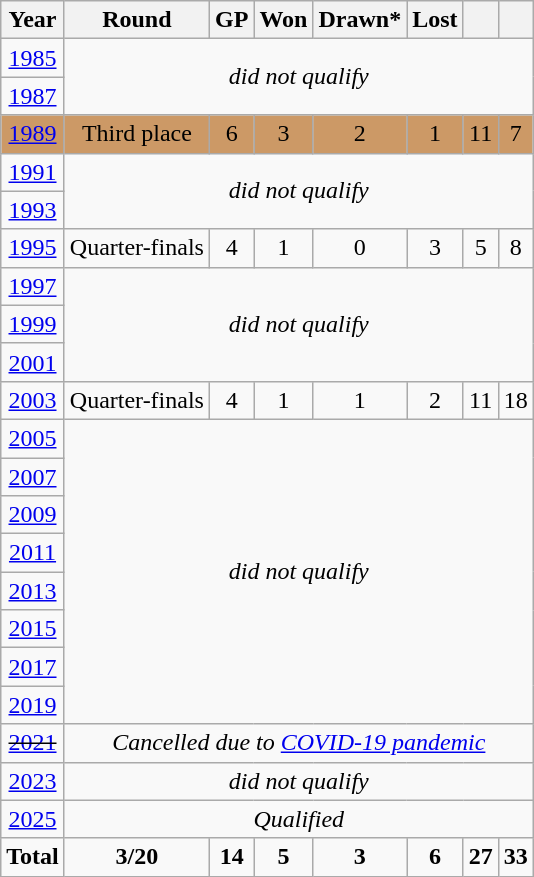<table class="wikitable" style="text-align: center;">
<tr>
<th>Year</th>
<th>Round</th>
<th>GP</th>
<th>Won</th>
<th>Drawn*</th>
<th>Lost</th>
<th></th>
<th></th>
</tr>
<tr>
<td> <a href='#'>1985</a></td>
<td rowspan=2 colspan=7><em>did not qualify</em></td>
</tr>
<tr>
<td> <a href='#'>1987</a></td>
</tr>
<tr bgcolor="#cc9966">
<td> <a href='#'>1989</a></td>
<td>Third place</td>
<td>6</td>
<td>3</td>
<td>2</td>
<td>1</td>
<td>11</td>
<td>7</td>
</tr>
<tr>
<td> <a href='#'>1991</a></td>
<td rowspan=2 colspan=7><em>did not qualify</em></td>
</tr>
<tr>
<td> <a href='#'>1993</a></td>
</tr>
<tr>
<td> <a href='#'>1995</a></td>
<td>Quarter-finals</td>
<td>4</td>
<td>1</td>
<td>0</td>
<td>3</td>
<td>5</td>
<td>8</td>
</tr>
<tr>
<td> <a href='#'>1997</a></td>
<td rowspan=3 colspan=7><em>did not qualify</em></td>
</tr>
<tr>
<td> <a href='#'>1999</a></td>
</tr>
<tr>
<td> <a href='#'>2001</a></td>
</tr>
<tr>
<td> <a href='#'>2003</a></td>
<td>Quarter-finals</td>
<td>4</td>
<td>1</td>
<td>1</td>
<td>2</td>
<td>11</td>
<td>18</td>
</tr>
<tr>
<td> <a href='#'>2005</a></td>
<td rowspan=8 colspan=7><em>did not qualify</em></td>
</tr>
<tr>
<td> <a href='#'>2007</a></td>
</tr>
<tr>
<td> <a href='#'>2009</a></td>
</tr>
<tr>
<td> <a href='#'>2011</a></td>
</tr>
<tr>
<td> <a href='#'>2013</a></td>
</tr>
<tr>
<td> <a href='#'>2015</a></td>
</tr>
<tr>
<td> <a href='#'>2017</a></td>
</tr>
<tr>
<td> <a href='#'>2019</a></td>
</tr>
<tr>
<td> <s><a href='#'>2021</a></s></td>
<td colspan=8><em>Cancelled due to <a href='#'>COVID-19 pandemic</a></em></td>
</tr>
<tr>
<td> <a href='#'>2023</a></td>
<td colspan=8><em>did not qualify</em></td>
</tr>
<tr>
<td> <a href='#'>2025</a></td>
<td colspan=8><em>Qualified</em></td>
</tr>
<tr>
<td><strong>Total</strong></td>
<td><strong>3/20</strong></td>
<td><strong>14</strong></td>
<td><strong>5</strong></td>
<td><strong>3</strong></td>
<td><strong>6</strong></td>
<td><strong>27</strong></td>
<td><strong>33</strong></td>
</tr>
</table>
